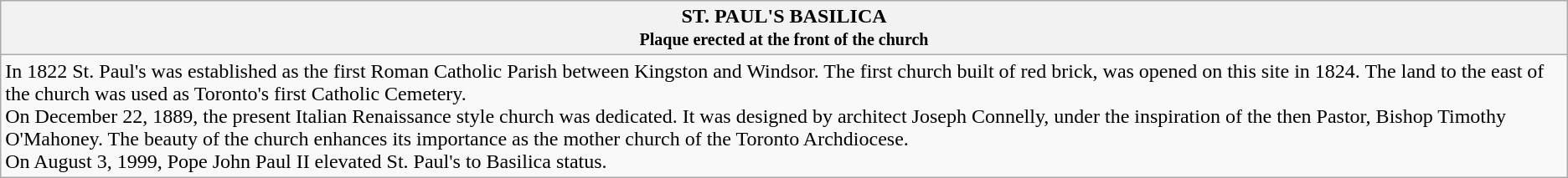<table class="wikitable">
<tr>
<th>ST. PAUL'S BASILICA <br><small>Plaque erected at the front of the church</small></th>
</tr>
<tr>
<td>In 1822 St. Paul's was established as the first Roman Catholic Parish between Kingston and Windsor. The first church built of red brick, was opened on this site in 1824. The land to the east of the church was used as Toronto's first Catholic Cemetery.<br>On December 22, 1889, the present Italian Renaissance style church was dedicated. It was designed by architect Joseph Connelly, under the inspiration of the then Pastor, Bishop Timothy O'Mahoney. The beauty of the church enhances its importance as the mother church of the Toronto Archdiocese.<br>On August 3, 1999, Pope John Paul II elevated St. Paul's to Basilica status.</td>
</tr>
</table>
